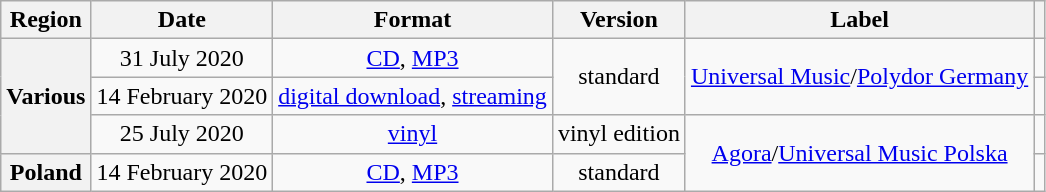<table class="wikitable sortable plainrowheaders">
<tr>
<th scope="col">Region</th>
<th scope="col">Date</th>
<th scope="col">Format</th>
<th scope="col">Version</th>
<th scope="col">Label</th>
<th class="unsortable" scope="col"></th>
</tr>
<tr align="center">
<th rowspan="3" scope="row">Various</th>
<td>31 July 2020</td>
<td><a href='#'>CD</a>, <a href='#'>MP3</a></td>
<td rowspan="2">standard</td>
<td rowspan="2"><a href='#'>Universal Music</a>/<a href='#'>Polydor Germany</a></td>
<td></td>
</tr>
<tr align="center">
<td>14 February 2020</td>
<td><a href='#'>digital download</a>, <a href='#'>streaming</a></td>
<td></td>
</tr>
<tr align="center">
<td>25 July 2020</td>
<td><a href='#'>vinyl</a></td>
<td>vinyl edition</td>
<td rowspan="2"><a href='#'>Agora</a>/<a href='#'>Universal Music Polska</a></td>
<td></td>
</tr>
<tr align="center">
<th scope="row">Poland</th>
<td>14 February 2020</td>
<td><a href='#'>CD</a>, <a href='#'>MP3</a></td>
<td>standard</td>
<td></td>
</tr>
</table>
